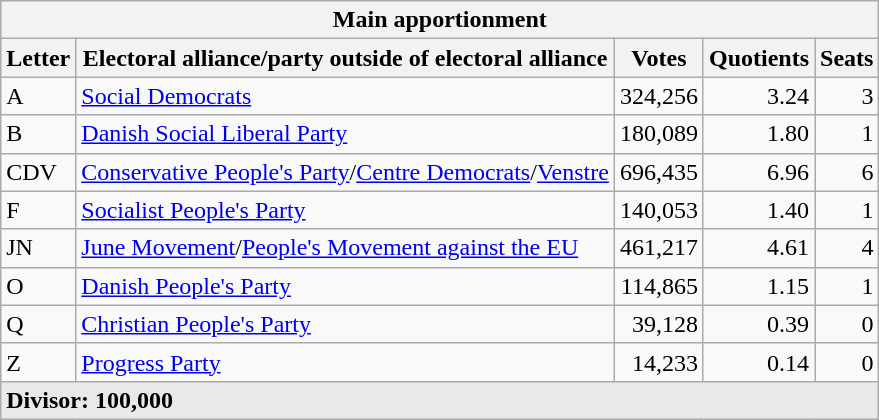<table class="wikitable">
<tr>
<th colspan="5">Main apportionment</th>
</tr>
<tr>
<th>Letter</th>
<th>Electoral alliance/party outside of electoral alliance</th>
<th>Votes</th>
<th>Quotients</th>
<th>Seats</th>
</tr>
<tr>
<td style="text-align:left;">A</td>
<td style="text-align:left;"><a href='#'>Social Democrats</a></td>
<td style="text-align:right;">324,256</td>
<td style="text-align:right;">3.24</td>
<td style="text-align:right;">3</td>
</tr>
<tr>
<td style="text-align:left;">B</td>
<td style="text-align:left;"><a href='#'>Danish Social Liberal Party</a></td>
<td style="text-align:right;">180,089</td>
<td style="text-align:right;">1.80</td>
<td style="text-align:right;">1</td>
</tr>
<tr>
<td style="text-align:left;">CDV</td>
<td style="text-align:left;"><a href='#'>Conservative People's Party</a>/<a href='#'>Centre Democrats</a>/<a href='#'>Venstre</a></td>
<td style="text-align:right;">696,435</td>
<td style="text-align:right;">6.96</td>
<td style="text-align:right;">6</td>
</tr>
<tr>
<td style="text-align:left;">F</td>
<td style="text-align:left;"><a href='#'>Socialist People's Party</a></td>
<td style="text-align:right;">140,053</td>
<td style="text-align:right;">1.40</td>
<td style="text-align:right;">1</td>
</tr>
<tr>
<td style="text-align:left;">JN</td>
<td style="text-align:left;"><a href='#'>June Movement</a>/<a href='#'>People's Movement against the EU</a></td>
<td style="text-align:right;">461,217</td>
<td style="text-align:right;">4.61</td>
<td style="text-align:right;">4</td>
</tr>
<tr>
<td style="text-align:left;">O</td>
<td style="text-align:left;"><a href='#'>Danish People's Party</a></td>
<td style="text-align:right;">114,865</td>
<td style="text-align:right;">1.15</td>
<td style="text-align:right;">1</td>
</tr>
<tr>
<td style="text-align:left;">Q</td>
<td style="text-align:left;"><a href='#'>Christian People's Party</a></td>
<td style="text-align:right;">39,128</td>
<td style="text-align:right;">0.39</td>
<td style="text-align:right;">0</td>
</tr>
<tr>
<td style="text-align:left;">Z</td>
<td style="text-align:left;"><a href='#'>Progress Party</a></td>
<td style="text-align:right;">14,233</td>
<td style="text-align:right;">0.14</td>
<td style="text-align:right;">0</td>
</tr>
<tr style="background-color:#E9E9E9">
<td colspan="5" style="text-align:left;"><strong>Divisor: 100,000</strong></td>
</tr>
</table>
